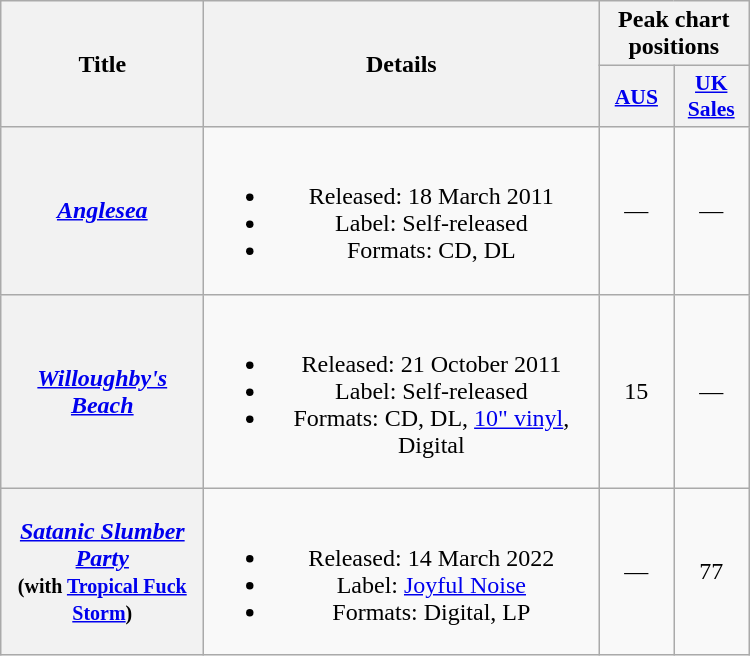<table class="wikitable plainrowheaders" style="text-align:center;">
<tr>
<th scope="col" rowspan="2" style="width:8em;">Title</th>
<th scope="col" rowspan="2" style="width:16em;">Details</th>
<th scope="col" colspan="2">Peak chart positions</th>
</tr>
<tr>
<th scope="col" style="width:3em;font-size:90%;"><a href='#'>AUS</a><br></th>
<th scope="col" style="width:3em;font-size:90%;"><a href='#'>UK<br>Sales</a><br></th>
</tr>
<tr>
<th scope="row"><em><a href='#'>Anglesea</a></em></th>
<td><br><ul><li>Released: 18 March 2011</li><li>Label: Self-released</li><li>Formats: CD, DL</li></ul></td>
<td>—</td>
<td>—</td>
</tr>
<tr>
<th scope="row"><em><a href='#'>Willoughby's Beach</a></em></th>
<td><br><ul><li>Released: 21 October 2011</li><li>Label: Self-released</li><li>Formats: CD, DL, <a href='#'>10" vinyl</a>, Digital</li></ul></td>
<td>15</td>
<td>—</td>
</tr>
<tr>
<th scope="row"><em><a href='#'>Satanic Slumber Party</a></em><br><small>(with <a href='#'>Tropical Fuck Storm</a>)</small></th>
<td><br><ul><li>Released: 14 March 2022</li><li>Label: <a href='#'>Joyful Noise</a></li><li>Formats: Digital, LP</li></ul></td>
<td>—</td>
<td>77</td>
</tr>
</table>
